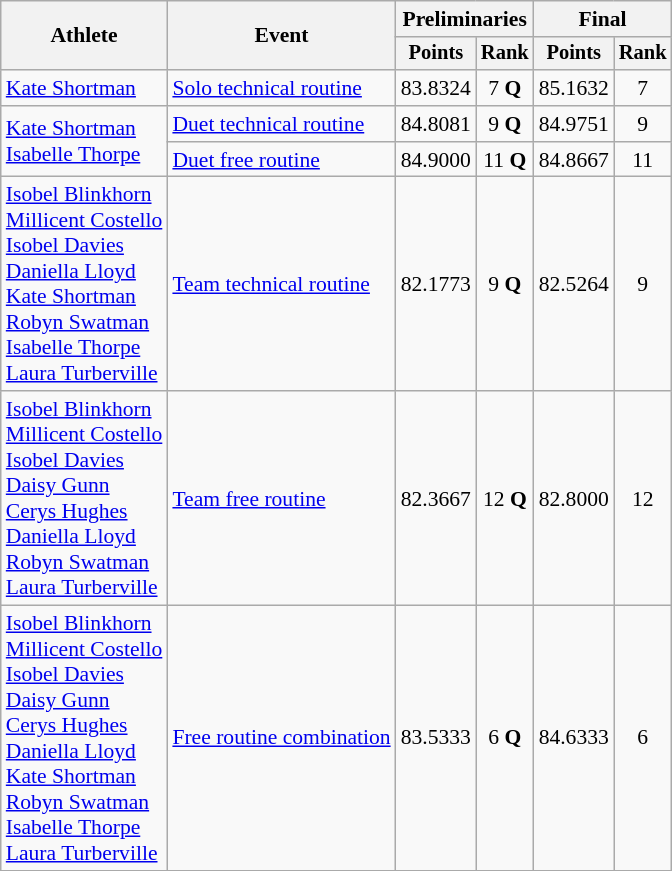<table class="wikitable" style="font-size:90%">
<tr>
<th rowspan="2">Athlete</th>
<th rowspan="2">Event</th>
<th colspan="2">Preliminaries</th>
<th colspan="2">Final</th>
</tr>
<tr style="font-size:95%">
<th>Points</th>
<th>Rank</th>
<th>Points</th>
<th>Rank</th>
</tr>
<tr align="center">
<td align="left"><a href='#'>Kate Shortman</a></td>
<td align="left"><a href='#'>Solo technical routine</a></td>
<td>83.8324</td>
<td>7 <strong>Q</strong></td>
<td>85.1632</td>
<td>7</td>
</tr>
<tr align="center">
<td align="left" rowspan=2><a href='#'>Kate Shortman</a><br><a href='#'>Isabelle Thorpe</a></td>
<td align="left"><a href='#'>Duet technical routine</a></td>
<td>84.8081</td>
<td>9 <strong>Q</strong></td>
<td>84.9751</td>
<td>9</td>
</tr>
<tr align="center">
<td align="left"><a href='#'>Duet free routine</a></td>
<td>84.9000</td>
<td>11 <strong>Q</strong></td>
<td>84.8667</td>
<td>11</td>
</tr>
<tr align="center">
<td align="left"><a href='#'>Isobel Blinkhorn</a><br><a href='#'>Millicent Costello</a><br><a href='#'>Isobel Davies</a><br><a href='#'>Daniella Lloyd</a><br><a href='#'>Kate Shortman</a><br><a href='#'>Robyn Swatman</a><br><a href='#'>Isabelle Thorpe</a><br><a href='#'>Laura Turberville</a></td>
<td align="left"><a href='#'>Team technical routine</a></td>
<td>82.1773</td>
<td>9 <strong>Q</strong></td>
<td>82.5264</td>
<td>9</td>
</tr>
<tr align="center">
<td align="left"><a href='#'>Isobel Blinkhorn</a><br><a href='#'>Millicent Costello</a><br><a href='#'>Isobel Davies</a><br><a href='#'>Daisy Gunn</a><br><a href='#'>Cerys Hughes</a><br><a href='#'>Daniella Lloyd</a><br><a href='#'>Robyn Swatman</a><br><a href='#'>Laura Turberville</a></td>
<td align="left"><a href='#'>Team free routine</a></td>
<td>82.3667</td>
<td>12 <strong>Q</strong></td>
<td>82.8000</td>
<td>12</td>
</tr>
<tr align="center">
<td align="left"><a href='#'>Isobel Blinkhorn</a><br><a href='#'>Millicent Costello</a><br><a href='#'>Isobel Davies</a><br><a href='#'>Daisy Gunn</a><br><a href='#'>Cerys Hughes</a><br><a href='#'>Daniella Lloyd</a><br><a href='#'>Kate Shortman</a><br><a href='#'>Robyn Swatman</a><br><a href='#'>Isabelle Thorpe</a><br><a href='#'>Laura Turberville</a></td>
<td align="left"><a href='#'>Free routine combination</a></td>
<td>83.5333</td>
<td>6 <strong>Q</strong></td>
<td>84.6333</td>
<td>6</td>
</tr>
</table>
